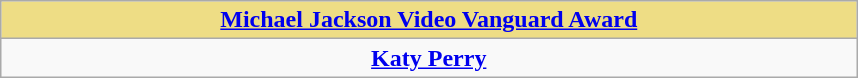<table class="wikitable" style="width=">
<tr>
<th scope="col" style="background:#EEDD85; width:50%"><a href='#'>Michael Jackson Video Vanguard Award</a></th>
</tr>
<tr>
<td style="text-align: center;"><strong><a href='#'>Katy Perry</a></strong></td>
</tr>
</table>
